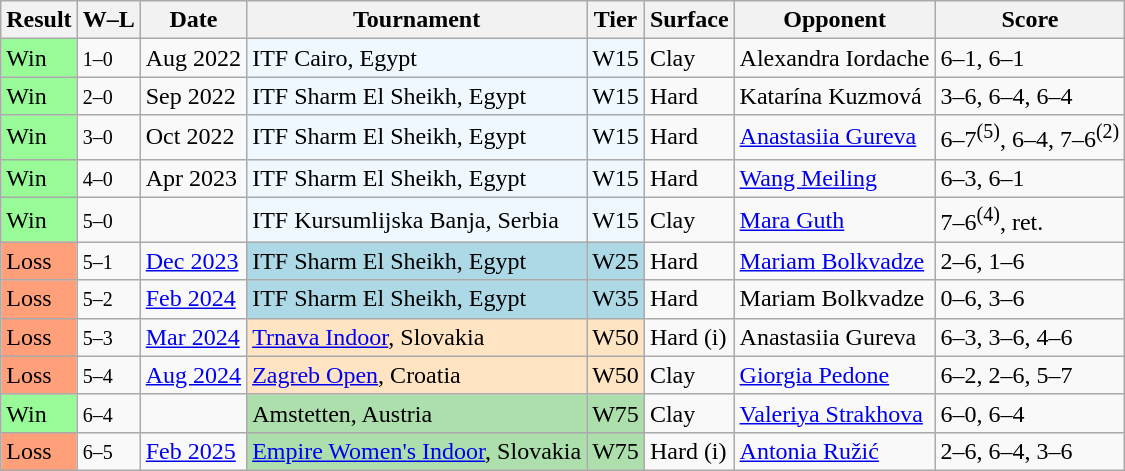<table class="sortable wikitable">
<tr>
<th>Result</th>
<th class="unsortable">W–L</th>
<th>Date</th>
<th>Tournament</th>
<th>Tier</th>
<th>Surface</th>
<th>Opponent</th>
<th class="unsortable">Score</th>
</tr>
<tr>
<td bgcolor=98FB98>Win</td>
<td><small>1–0</small></td>
<td>Aug 2022</td>
<td style="background:#f0f8ff;">ITF Cairo, Egypt</td>
<td style="background:#f0f8ff;">W15</td>
<td>Clay</td>
<td> Alexandra Iordache</td>
<td>6–1, 6–1</td>
</tr>
<tr>
<td bgcolor=98FB98>Win</td>
<td><small>2–0</small></td>
<td>Sep 2022</td>
<td style="background:#f0f8ff;">ITF Sharm El Sheikh, Egypt</td>
<td style="background:#f0f8ff;">W15</td>
<td>Hard</td>
<td> Katarína Kuzmová</td>
<td>3–6, 6–4, 6–4</td>
</tr>
<tr>
<td bgcolor=98FB98>Win</td>
<td><small>3–0</small></td>
<td>Oct 2022</td>
<td style="background:#f0f8ff;">ITF Sharm El Sheikh, Egypt</td>
<td style="background:#f0f8ff;">W15</td>
<td>Hard</td>
<td> <a href='#'>Anastasiia Gureva</a></td>
<td>6–7<sup>(5)</sup>, 6–4, 7–6<sup>(2)</sup></td>
</tr>
<tr>
<td bgcolor=98FB98>Win</td>
<td><small>4–0</small></td>
<td>Apr 2023</td>
<td style="background:#f0f8ff;">ITF Sharm El Sheikh, Egypt</td>
<td style="background:#f0f8ff;">W15</td>
<td>Hard</td>
<td> <a href='#'>Wang Meiling</a></td>
<td>6–3, 6–1</td>
</tr>
<tr>
<td bgcolor=98FB98>Win</td>
<td><small>5–0</small></td>
<td></td>
<td style="background:#f0f8ff;">ITF Kursumlijska Banja, Serbia</td>
<td style="background:#f0f8ff;">W15</td>
<td>Clay</td>
<td> <a href='#'>Mara Guth</a></td>
<td>7–6<sup>(4)</sup>, ret.</td>
</tr>
<tr>
<td style="background:#ffa07a;">Loss</td>
<td><small>5–1</small></td>
<td><a href='#'>Dec 2023</a></td>
<td style="background:lightblue;">ITF Sharm El Sheikh, Egypt</td>
<td style="background:lightblue;">W25</td>
<td>Hard</td>
<td> <a href='#'>Mariam Bolkvadze</a></td>
<td>2–6, 1–6</td>
</tr>
<tr>
<td style="background:#ffa07a;">Loss</td>
<td><small>5–2</small></td>
<td><a href='#'>Feb 2024</a></td>
<td style="background:lightblue;">ITF Sharm El Sheikh, Egypt</td>
<td style="background:lightblue;">W35</td>
<td>Hard</td>
<td> Mariam Bolkvadze</td>
<td>0–6, 3–6</td>
</tr>
<tr>
<td style="background:#ffa07a;">Loss</td>
<td><small>5–3</small></td>
<td><a href='#'>Mar 2024</a></td>
<td style="background:#ffe4c4;"><a href='#'>Trnava Indoor</a>, Slovakia</td>
<td style="background:#ffe4c4;">W50</td>
<td>Hard (i)</td>
<td> Anastasiia Gureva</td>
<td>6–3, 3–6, 4–6</td>
</tr>
<tr>
<td style="background:#ffa07a;">Loss</td>
<td><small>5–4</small></td>
<td><a href='#'>Aug 2024</a></td>
<td style="background:#ffe4c4;"><a href='#'>Zagreb Open</a>, Croatia</td>
<td style="background:#ffe4c4;">W50</td>
<td>Clay</td>
<td> <a href='#'>Giorgia Pedone</a></td>
<td>6–2, 2–6, 5–7</td>
</tr>
<tr>
<td bgcolor=98FB98>Win</td>
<td><small>6–4</small></td>
<td></td>
<td style="background:#addfad;">Amstetten, Austria</td>
<td style="background:#addfad;">W75</td>
<td>Clay</td>
<td> <a href='#'>Valeriya Strakhova</a></td>
<td>6–0, 6–4</td>
</tr>
<tr>
<td style="background:#ffa07a;">Loss</td>
<td><small>6–5</small></td>
<td><a href='#'>Feb 2025</a></td>
<td style="background:#addfad;"><a href='#'>Empire Women's Indoor</a>, Slovakia</td>
<td style="background:#addfad;">W75</td>
<td>Hard (i)</td>
<td> <a href='#'>Antonia Ružić</a></td>
<td>2–6, 6–4, 3–6</td>
</tr>
</table>
